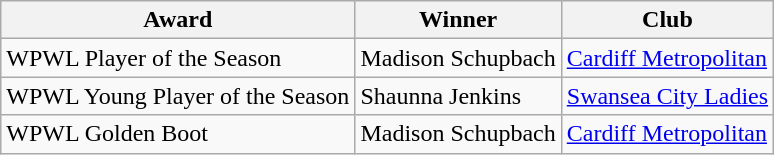<table class="wikitable">
<tr>
<th>Award</th>
<th>Winner</th>
<th>Club</th>
</tr>
<tr>
<td>WPWL Player of the Season</td>
<td>Madison Schupbach</td>
<td><a href='#'>Cardiff Metropolitan</a></td>
</tr>
<tr>
<td>WPWL Young Player of the Season</td>
<td>Shaunna Jenkins</td>
<td><a href='#'>Swansea City Ladies</a></td>
</tr>
<tr>
<td>WPWL Golden Boot</td>
<td>Madison Schupbach</td>
<td><a href='#'>Cardiff Metropolitan</a></td>
</tr>
</table>
